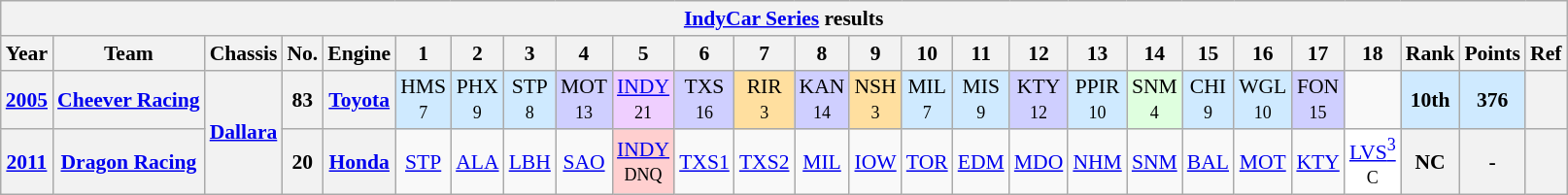<table class="wikitable" style="text-align:center; font-size:90%">
<tr>
<th colspan=45><a href='#'>IndyCar Series</a> results</th>
</tr>
<tr>
<th>Year</th>
<th>Team</th>
<th>Chassis</th>
<th>No.</th>
<th>Engine</th>
<th>1</th>
<th>2</th>
<th>3</th>
<th>4</th>
<th>5</th>
<th>6</th>
<th>7</th>
<th>8</th>
<th>9</th>
<th>10</th>
<th>11</th>
<th>12</th>
<th>13</th>
<th>14</th>
<th>15</th>
<th>16</th>
<th>17</th>
<th>18</th>
<th>Rank</th>
<th>Points</th>
<th>Ref</th>
</tr>
<tr>
<th><a href='#'>2005</a></th>
<th><a href='#'>Cheever Racing</a></th>
<th rowspan=2><a href='#'>Dallara</a></th>
<th>83</th>
<th><a href='#'>Toyota</a></th>
<td style="background:#CFEAFF;">HMS<br><small>7</small></td>
<td style="background:#CFEAFF;">PHX<br><small>9</small></td>
<td style="background:#CFEAFF;">STP<br><small>8</small></td>
<td style="background:#CFCFFF;">MOT<br><small>13</small></td>
<td style="background:#EFCFFF;"><a href='#'>INDY</a><br><small>21</small></td>
<td style="background:#CFCFFF;">TXS<br><small>16</small></td>
<td style="background:#FFDF9F;">RIR<br><small>3</small></td>
<td style="background:#CFCFFF;">KAN<br><small>14</small></td>
<td style="background:#FFDF9F;">NSH<br><small>3</small></td>
<td style="background:#CFEAFF;">MIL<br><small>7</small></td>
<td style="background:#CFEAFF;">MIS<br><small>9</small></td>
<td style="background:#CFCFFF;">KTY<br><small>12</small></td>
<td style="background:#CFEAFF;">PPIR<br><small>10</small></td>
<td style="background:#DFFFDF;">SNM<br><small>4</small></td>
<td style="background:#CFEAFF;">CHI<br><small>9</small></td>
<td style="background:#CFEAFF;">WGL<br><small>10</small></td>
<td style="background:#CFCFFF;">FON<br><small>15</small></td>
<td></td>
<th style="background:#CFEAFF;">10th</th>
<th style="background:#CFEAFF;">376</th>
<th></th>
</tr>
<tr>
<th><a href='#'>2011</a></th>
<th><a href='#'>Dragon Racing</a></th>
<th>20</th>
<th><a href='#'>Honda</a></th>
<td><a href='#'>STP</a></td>
<td><a href='#'>ALA</a></td>
<td><a href='#'>LBH</a></td>
<td><a href='#'>SAO</a></td>
<td style="background:#FFCFCF;"><a href='#'>INDY</a><br><small>DNQ</small></td>
<td><a href='#'>TXS1</a></td>
<td><a href='#'>TXS2</a></td>
<td><a href='#'>MIL</a></td>
<td><a href='#'>IOW</a></td>
<td><a href='#'>TOR</a></td>
<td><a href='#'>EDM</a></td>
<td><a href='#'>MDO</a></td>
<td><a href='#'>NHM</a></td>
<td><a href='#'>SNM</a></td>
<td><a href='#'>BAL</a></td>
<td><a href='#'>MOT</a></td>
<td><a href='#'>KTY</a></td>
<td style="background-color:#FFFFFF"><a href='#'>LVS<sup>3</sup></a><br><small>C</small></td>
<th>NC</th>
<th>-</th>
<th></th>
</tr>
</table>
